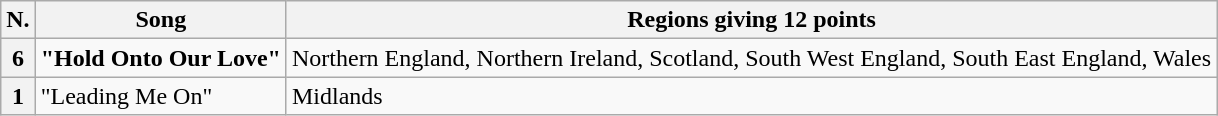<table class="wikitable plainrowheaders">
<tr>
<th scope="col">N.</th>
<th scope="col">Song</th>
<th scope="col">Regions giving 12 points</th>
</tr>
<tr>
<th scope="row">6</th>
<td><strong>"Hold Onto Our Love"</strong></td>
<td>Northern England, Northern Ireland, Scotland, South West England, South East England, Wales</td>
</tr>
<tr>
<th scope="row">1</th>
<td>"Leading Me On"</td>
<td>Midlands</td>
</tr>
</table>
